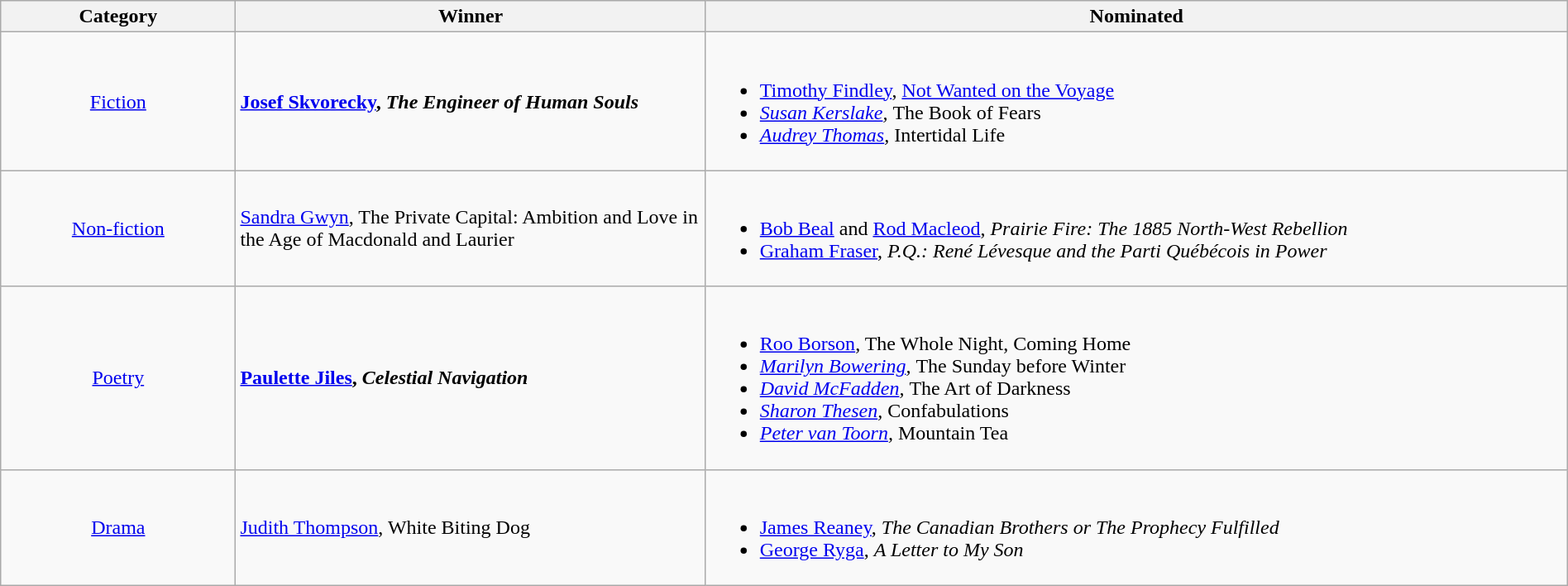<table class="wikitable" width="100%">
<tr>
<th width=15%>Category</th>
<th width=30%>Winner</th>
<th width=55%>Nominated</th>
</tr>
<tr>
<td align="center"><a href='#'>Fiction</a></td>
<td> <strong><a href='#'>Josef Skvorecky</a>, <em>The Engineer of Human Souls<strong><em></td>
<td><br><ul><li><a href='#'>Timothy Findley</a>, </em><a href='#'>Not Wanted on the Voyage</a><em></li><li><a href='#'>Susan Kerslake</a>, </em>The Book of Fears<em></li><li><a href='#'>Audrey Thomas</a>, </em>Intertidal Life<em></li></ul></td>
</tr>
<tr>
<td align="center"><a href='#'>Non-fiction</a></td>
<td> </strong><a href='#'>Sandra Gwyn</a>, </em>The Private Capital: Ambition and Love in the Age of Macdonald and Laurier</em></strong></td>
<td><br><ul><li><a href='#'>Bob Beal</a> and <a href='#'>Rod Macleod</a>, <em>Prairie Fire: The 1885 North-West Rebellion</em></li><li><a href='#'>Graham Fraser</a>, <em>P.Q.: René Lévesque and the Parti Québécois in Power</em></li></ul></td>
</tr>
<tr>
<td align="center"><a href='#'>Poetry</a></td>
<td> <strong><a href='#'>Paulette Jiles</a>, <em>Celestial Navigation<strong><em></td>
<td><br><ul><li><a href='#'>Roo Borson</a>, </em>The Whole Night, Coming Home<em></li><li><a href='#'>Marilyn Bowering</a>, </em>The Sunday before Winter<em></li><li><a href='#'>David McFadden</a>, </em>The Art of Darkness<em></li><li><a href='#'>Sharon Thesen</a>, </em>Confabulations<em></li><li><a href='#'>Peter van Toorn</a>, </em>Mountain Tea<em></li></ul></td>
</tr>
<tr>
<td align="center"><a href='#'>Drama</a></td>
<td> </strong><a href='#'>Judith Thompson</a>, </em>White Biting Dog</em></strong></td>
<td><br><ul><li><a href='#'>James Reaney</a>, <em>The Canadian Brothers or The Prophecy Fulfilled</em></li><li><a href='#'>George Ryga</a>, <em>A Letter to My Son</em></li></ul></td>
</tr>
</table>
